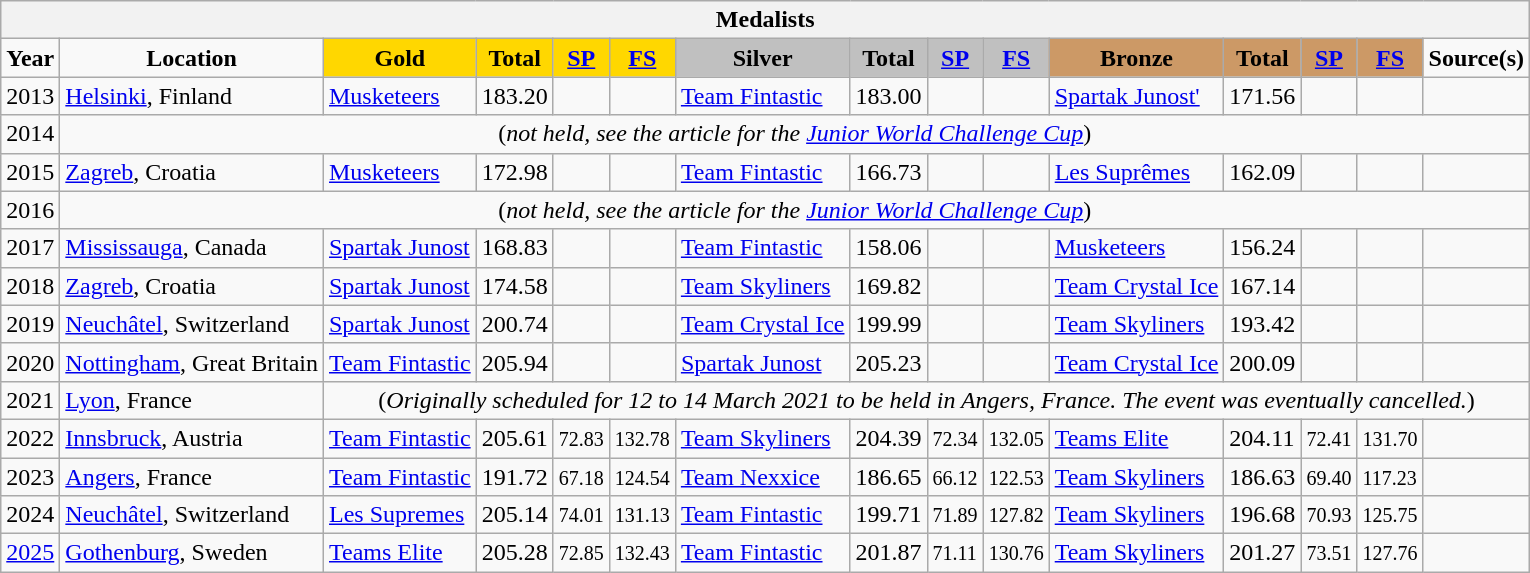<table class="wikitable">
<tr>
<th colspan="15" align="center"><strong>Medalists</strong></th>
</tr>
<tr>
<td align="center"><strong>Year</strong></td>
<td align="center"><strong>Location</strong></td>
<td align="center" bgcolor="gold"><strong>Gold</strong></td>
<td align="center" bgcolor="gold"><strong>Total</strong></td>
<td align="center" bgcolor="gold"><strong><a href='#'>SP</a></strong></td>
<td align="center" bgcolor="gold"><strong><a href='#'>FS</a></strong></td>
<td align="center" bgcolor="silver"><strong>Silver</strong></td>
<td align="center" bgcolor="silver"><strong>Total</strong></td>
<td align="center" bgcolor="silver"><strong><a href='#'>SP</a></strong></td>
<td align="center" bgcolor="silver"><strong><a href='#'>FS</a></strong></td>
<td align="center" bgcolor="cc9966"><strong>Bronze</strong></td>
<td align="center" bgcolor="cc9966"><strong>Total</strong></td>
<td align="center" bgcolor="cc9966"><strong><a href='#'>SP</a></strong></td>
<td align="center" bgcolor="cc9966"><strong><a href='#'>FS</a></strong></td>
<td align="center"><strong>Source(s)</strong></td>
</tr>
<tr>
<td>2013</td>
<td> <a href='#'>Helsinki</a>, Finland</td>
<td> <a href='#'>Musketeers</a></td>
<td align="center">183.20</td>
<td align="center"></td>
<td align="center"></td>
<td> <a href='#'>Team Fintastic</a></td>
<td align="center">183.00</td>
<td align="center"></td>
<td align="center"></td>
<td> <a href='#'>Spartak Junost'</a></td>
<td align="center">171.56</td>
<td align="center"></td>
<td align="center"></td>
<td align="center"></td>
</tr>
<tr>
<td>2014</td>
<td align="center" colspan="14">(<em>not held, see the article for the <a href='#'>Junior World Challenge Cup</a></em>)</td>
</tr>
<tr>
<td>2015</td>
<td> <a href='#'>Zagreb</a>, Croatia</td>
<td> <a href='#'>Musketeers</a></td>
<td align="center">172.98</td>
<td align="center"></td>
<td align="center"></td>
<td> <a href='#'>Team Fintastic</a></td>
<td align="center">166.73</td>
<td align="center"></td>
<td align="center"></td>
<td> <a href='#'>Les Suprêmes</a></td>
<td align="center">162.09</td>
<td align="center"></td>
<td align="center"></td>
<td align="center"></td>
</tr>
<tr>
<td>2016</td>
<td align="center" colspan="14">(<em>not held, see the article for the <a href='#'>Junior World Challenge Cup</a></em>)</td>
</tr>
<tr>
<td>2017</td>
<td> <a href='#'>Mississauga</a>, Canada</td>
<td> <a href='#'>Spartak Junost</a></td>
<td>168.83</td>
<td></td>
<td></td>
<td> <a href='#'>Team Fintastic</a></td>
<td>158.06</td>
<td></td>
<td></td>
<td> <a href='#'>Musketeers</a></td>
<td>156.24</td>
<td></td>
<td></td>
<td align="center"></td>
</tr>
<tr>
<td>2018</td>
<td> <a href='#'>Zagreb</a>, Croatia</td>
<td> <a href='#'>Spartak Junost</a></td>
<td>174.58</td>
<td></td>
<td></td>
<td> <a href='#'>Team Skyliners</a></td>
<td>169.82</td>
<td></td>
<td></td>
<td> <a href='#'>Team Crystal Ice</a></td>
<td>167.14</td>
<td></td>
<td></td>
<td align="center"></td>
</tr>
<tr>
<td>2019</td>
<td> <a href='#'>Neuchâtel</a>, Switzerland</td>
<td> <a href='#'>Spartak Junost</a></td>
<td>200.74</td>
<td></td>
<td></td>
<td> <a href='#'>Team Crystal Ice</a></td>
<td>199.99</td>
<td></td>
<td></td>
<td> <a href='#'>Team Skyliners</a></td>
<td>193.42</td>
<td></td>
<td></td>
<td align="center"></td>
</tr>
<tr>
<td>2020</td>
<td> <a href='#'>Nottingham</a>, Great Britain</td>
<td> <a href='#'>Team Fintastic</a></td>
<td>205.94</td>
<td></td>
<td></td>
<td> <a href='#'>Spartak Junost</a></td>
<td>205.23</td>
<td></td>
<td></td>
<td> <a href='#'>Team Crystal Ice</a></td>
<td>200.09</td>
<td></td>
<td></td>
<td align="center"></td>
</tr>
<tr>
<td>2021</td>
<td> <a href='#'>Lyon</a>, France</td>
<td align="center" colspan="13">(<em>Originally scheduled for 12 to 14 March 2021 to be held in Angers, France.  The event was eventually cancelled.</em>)</td>
</tr>
<tr>
<td>2022</td>
<td> <a href='#'>Innsbruck</a>, Austria</td>
<td> <a href='#'>Team Fintastic</a></td>
<td>205.61</td>
<td><small>72.83</small></td>
<td><small>132.78</small></td>
<td> <a href='#'>Team Skyliners</a></td>
<td>204.39</td>
<td><small>72.34</small></td>
<td><small>132.05</small></td>
<td> <a href='#'>Teams Elite</a></td>
<td>204.11</td>
<td><small>72.41</small></td>
<td><small>131.70</small></td>
<td align="center"></td>
</tr>
<tr>
<td>2023</td>
<td> <a href='#'>Angers</a>, France</td>
<td> <a href='#'>Team Fintastic</a></td>
<td>191.72</td>
<td><small>67.18</small></td>
<td><small>124.54</small></td>
<td> <a href='#'>Team Nexxice</a></td>
<td>186.65</td>
<td><small>66.12</small></td>
<td><small>122.53</small></td>
<td> <a href='#'>Team Skyliners</a></td>
<td>186.63</td>
<td><small>69.40</small></td>
<td><small>117.23</small></td>
<td align="center"><em></td>
</tr>
<tr>
<td>2024</td>
<td> <a href='#'>Neuchâtel</a>, Switzerland</td>
<td> <a href='#'>Les Supremes</a></td>
<td>205.14</td>
<td><small>74.01</small></td>
<td><small>131.13</small></td>
<td> <a href='#'>Team Fintastic</a></td>
<td>199.71</td>
<td><small>71.89</small></td>
<td><small>127.82</small></td>
<td> <a href='#'>Team Skyliners</a></td>
<td>196.68</td>
<td><small>70.93</small></td>
<td><small>125.75</small></td>
<td align="center"></td>
</tr>
<tr>
<td><a href='#'>2025</a></td>
<td> <a href='#'>Gothenburg</a>, Sweden</td>
<td> <a href='#'>Teams Elite</a></td>
<td>205.28</td>
<td><small>72.85</small></td>
<td><small>132.43</small></td>
<td> <a href='#'>Team Fintastic</a></td>
<td>201.87</td>
<td><small>71.11</small></td>
<td><small>130.76</small></td>
<td> <a href='#'>Team Skyliners</a></td>
<td>201.27</td>
<td><small>73.51</small></td>
<td><small>127.76</small></td>
<td align="center"></td>
</tr>
</table>
